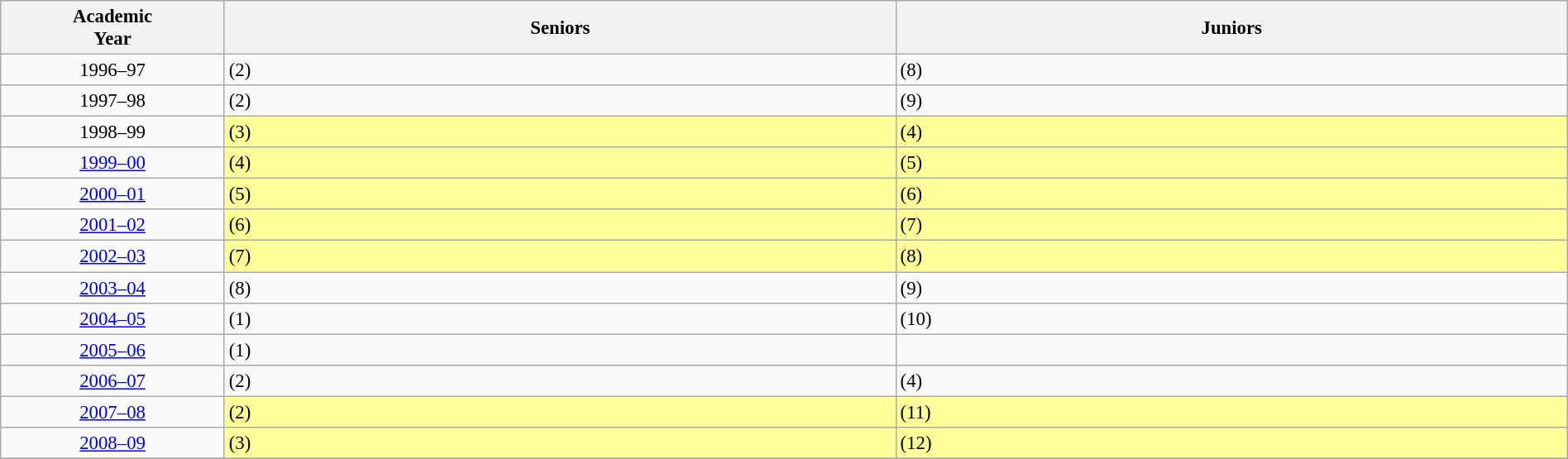<table class="wikitable" width="100%" style="font-size:95%;">
<tr>
<th width=10%>Academic<br>Year</th>
<th width="30%">Seniors</th>
<th width="30%">Juniors</th>
</tr>
<tr>
<td align=center>1996–97</td>
<td> (2)</td>
<td> (8)</td>
</tr>
<tr>
<td align=center>1997–98</td>
<td> (2)</td>
<td> (9)</td>
</tr>
<tr>
<td align=center>1998–99</td>
<td bgcolor="#FFFF99"> (3)</td>
<td bgcolor="#FFFF99"> (4)</td>
</tr>
<tr>
<td align=center><a href='#'>1999–00</a></td>
<td bgcolor="#FFFF99"> (4)</td>
<td bgcolor="#FFFF99"> (5)</td>
</tr>
<tr>
<td align=center><a href='#'>2000–01</a></td>
<td bgcolor="#FFFF99"> (5)</td>
<td bgcolor="#FFFF99"> (6)</td>
</tr>
<tr>
<td align=center><a href='#'>2001–02</a></td>
<td bgcolor="#FFFF99"> (6)</td>
<td bgcolor="#FFFF99"> (7)</td>
</tr>
<tr>
<td align=center><a href='#'>2002–03</a></td>
<td bgcolor="#FFFF99"> (7)</td>
<td bgcolor="#FFFF99"> (8)</td>
</tr>
<tr>
<td align=center><a href='#'>2003–04</a></td>
<td> (8)</td>
<td> (9)</td>
</tr>
<tr>
<td align=center><a href='#'>2004–05</a></td>
<td> (1)</td>
<td> (10)</td>
</tr>
<tr>
<td align=center><a href='#'>2005–06</a></td>
<td> (1)</td>
<td></td>
</tr>
<tr>
<td align=center><a href='#'>2006–07</a></td>
<td> (2)</td>
<td> (4)</td>
</tr>
<tr>
<td align=center><a href='#'>2007–08</a></td>
<td bgcolor="#FFFF99"> (2)</td>
<td bgcolor="#FFFF99"> (11)</td>
</tr>
<tr>
<td align=center><a href='#'>2008–09</a></td>
<td bgcolor="#FFFF99"> (3)</td>
<td bgcolor="#FFFF99"> (12)</td>
</tr>
<tr>
</tr>
</table>
